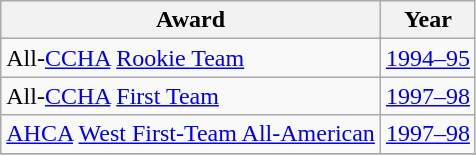<table class="wikitable">
<tr>
<th>Award</th>
<th>Year</th>
</tr>
<tr>
<td>All-<a href='#'>CCHA</a> <a href='#'>Rookie Team</a></td>
<td><a href='#'>1994–95</a></td>
</tr>
<tr>
<td>All-<a href='#'>CCHA</a> <a href='#'>First Team</a></td>
<td><a href='#'>1997–98</a></td>
</tr>
<tr>
<td><a href='#'>AHCA</a> <a href='#'>West First-Team All-American</a></td>
<td><a href='#'>1997–98</a></td>
</tr>
<tr>
</tr>
</table>
